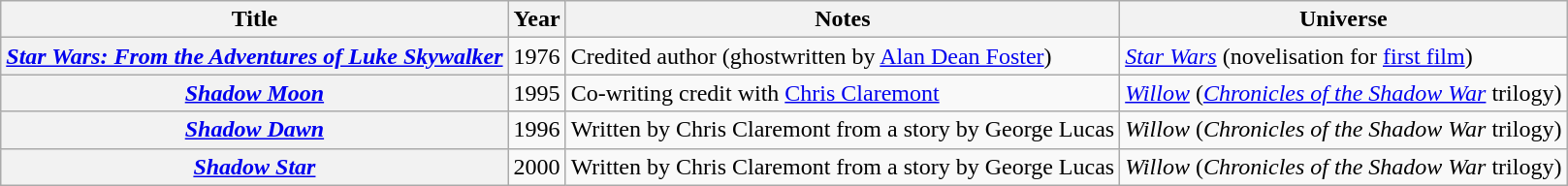<table class="wikitable plainrowheaders sortable">
<tr>
<th>Title</th>
<th>Year</th>
<th>Notes</th>
<th>Universe</th>
</tr>
<tr>
<th scope="row"><em><a href='#'>Star Wars: From the Adventures of Luke Skywalker</a></em></th>
<td>1976</td>
<td>Credited author (ghostwritten by <a href='#'>Alan Dean Foster</a>)</td>
<td><em><a href='#'>Star Wars</a></em> (novelisation for <a href='#'>first film</a>)</td>
</tr>
<tr>
<th scope="row"><em><a href='#'>Shadow Moon</a></em></th>
<td>1995</td>
<td>Co-writing credit with <a href='#'>Chris Claremont</a></td>
<td><em><a href='#'>Willow</a></em> (<em><a href='#'>Chronicles of the Shadow War</a></em> trilogy)</td>
</tr>
<tr>
<th scope="row"><em><a href='#'>Shadow Dawn</a></em></th>
<td>1996</td>
<td>Written by Chris Claremont from a story by George Lucas</td>
<td><em>Willow</em> (<em>Chronicles of the Shadow War</em> trilogy)</td>
</tr>
<tr>
<th scope="row"><em><a href='#'>Shadow Star</a></em></th>
<td>2000</td>
<td>Written by Chris Claremont from a story by George Lucas</td>
<td><em>Willow</em> (<em>Chronicles of the Shadow War</em> trilogy)</td>
</tr>
</table>
